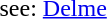<table>
<tr>
<td></td>
<td>see: <a href='#'>Delme</a></td>
</tr>
</table>
